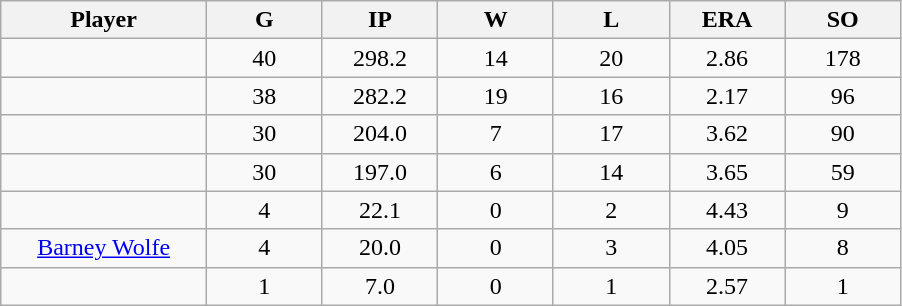<table class="wikitable sortable">
<tr>
<th bgcolor="#DDDDFF" width="16%">Player</th>
<th bgcolor="#DDDDFF" width="9%">G</th>
<th bgcolor="#DDDDFF" width="9%">IP</th>
<th bgcolor="#DDDDFF" width="9%">W</th>
<th bgcolor="#DDDDFF" width="9%">L</th>
<th bgcolor="#DDDDFF" width="9%">ERA</th>
<th bgcolor="#DDDDFF" width="9%">SO</th>
</tr>
<tr align="center">
<td></td>
<td>40</td>
<td>298.2</td>
<td>14</td>
<td>20</td>
<td>2.86</td>
<td>178</td>
</tr>
<tr align="center">
<td></td>
<td>38</td>
<td>282.2</td>
<td>19</td>
<td>16</td>
<td>2.17</td>
<td>96</td>
</tr>
<tr align="center">
<td></td>
<td>30</td>
<td>204.0</td>
<td>7</td>
<td>17</td>
<td>3.62</td>
<td>90</td>
</tr>
<tr align="center">
<td></td>
<td>30</td>
<td>197.0</td>
<td>6</td>
<td>14</td>
<td>3.65</td>
<td>59</td>
</tr>
<tr align="center">
<td></td>
<td>4</td>
<td>22.1</td>
<td>0</td>
<td>2</td>
<td>4.43</td>
<td>9</td>
</tr>
<tr align="center">
<td><a href='#'>Barney Wolfe</a></td>
<td>4</td>
<td>20.0</td>
<td>0</td>
<td>3</td>
<td>4.05</td>
<td>8</td>
</tr>
<tr align="center">
<td></td>
<td>1</td>
<td>7.0</td>
<td>0</td>
<td>1</td>
<td>2.57</td>
<td>1</td>
</tr>
</table>
